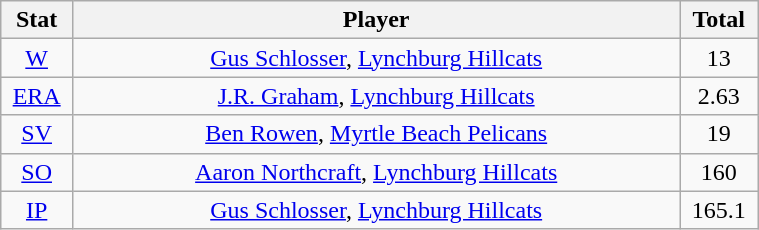<table class="wikitable" width="40%" style="text-align:center;">
<tr>
<th width="5%">Stat</th>
<th width="60%">Player</th>
<th width="5%">Total</th>
</tr>
<tr>
<td><a href='#'>W</a></td>
<td><a href='#'>Gus Schlosser</a>, <a href='#'>Lynchburg Hillcats</a></td>
<td>13</td>
</tr>
<tr>
<td><a href='#'>ERA</a></td>
<td><a href='#'>J.R. Graham</a>, <a href='#'>Lynchburg Hillcats</a></td>
<td>2.63</td>
</tr>
<tr>
<td><a href='#'>SV</a></td>
<td><a href='#'>Ben Rowen</a>, <a href='#'>Myrtle Beach Pelicans</a></td>
<td>19</td>
</tr>
<tr>
<td><a href='#'>SO</a></td>
<td><a href='#'>Aaron Northcraft</a>, <a href='#'>Lynchburg Hillcats</a></td>
<td>160</td>
</tr>
<tr>
<td><a href='#'>IP</a></td>
<td><a href='#'>Gus Schlosser</a>, <a href='#'>Lynchburg Hillcats</a></td>
<td>165.1</td>
</tr>
</table>
